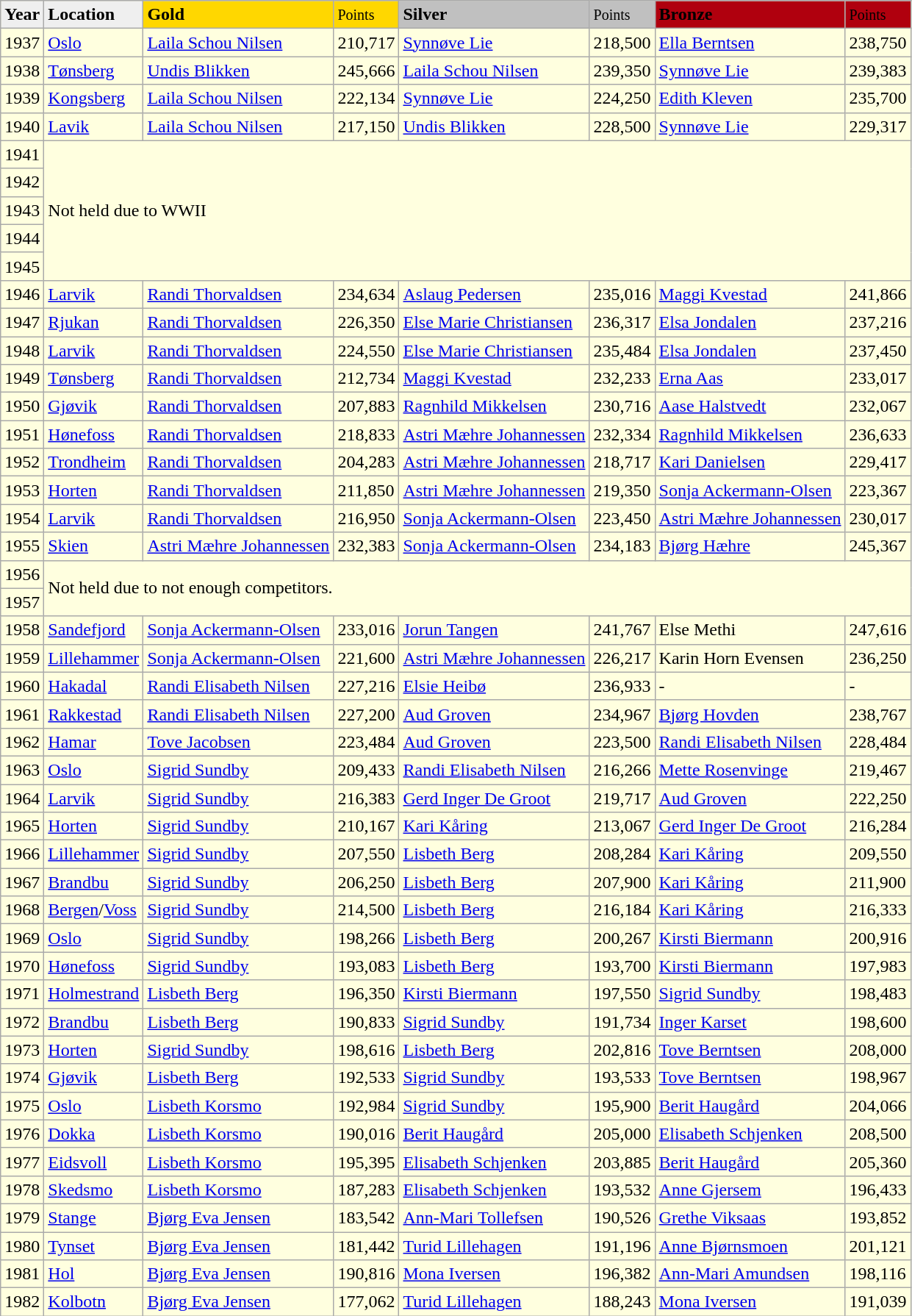<table class="wikitable" style="background-color:#ffffdf">
<tr align="left" bgcolor="#efefef">
<td><strong>Year</strong></td>
<td><strong>Location</strong></td>
<td bgcolor=gold><strong>Gold</strong></td>
<td bgcolor=gold><small>Points</small></td>
<td bgcolor=silver><strong>Silver</strong></td>
<td bgcolor=silver><small>Points</small></td>
<td bgcolor=bronze><strong>Bronze</strong></td>
<td bgcolor=bronze><small>Points</small></td>
</tr>
<tr>
<td>1937</td>
<td><a href='#'>Oslo</a></td>
<td><a href='#'>Laila Schou Nilsen</a></td>
<td>210,717</td>
<td><a href='#'>Synnøve Lie</a></td>
<td>218,500</td>
<td><a href='#'>Ella Berntsen</a></td>
<td>238,750</td>
</tr>
<tr>
<td>1938</td>
<td><a href='#'>Tønsberg</a></td>
<td><a href='#'>Undis Blikken</a></td>
<td>245,666</td>
<td><a href='#'>Laila Schou Nilsen</a></td>
<td>239,350</td>
<td><a href='#'>Synnøve Lie</a></td>
<td>239,383</td>
</tr>
<tr>
<td>1939</td>
<td><a href='#'>Kongsberg</a></td>
<td><a href='#'>Laila Schou Nilsen</a></td>
<td>222,134</td>
<td><a href='#'>Synnøve Lie</a></td>
<td>224,250</td>
<td><a href='#'>Edith Kleven</a></td>
<td>235,700</td>
</tr>
<tr>
<td>1940</td>
<td><a href='#'>Lavik</a></td>
<td><a href='#'>Laila Schou Nilsen</a></td>
<td>217,150</td>
<td><a href='#'>Undis Blikken</a></td>
<td>228,500</td>
<td><a href='#'>Synnøve Lie</a></td>
<td>229,317</td>
</tr>
<tr>
<td>1941</td>
<td colspan=7 rowspan=5>Not held due to WWII</td>
</tr>
<tr>
<td>1942</td>
</tr>
<tr>
<td>1943</td>
</tr>
<tr>
<td>1944</td>
</tr>
<tr>
<td>1945</td>
</tr>
<tr>
<td>1946</td>
<td><a href='#'>Larvik</a></td>
<td><a href='#'>Randi Thorvaldsen</a></td>
<td>234,634</td>
<td><a href='#'>Aslaug Pedersen</a></td>
<td>235,016</td>
<td><a href='#'>Maggi Kvestad</a></td>
<td>241,866</td>
</tr>
<tr>
<td>1947</td>
<td><a href='#'>Rjukan</a></td>
<td><a href='#'>Randi Thorvaldsen</a></td>
<td>226,350</td>
<td><a href='#'>Else Marie Christiansen</a></td>
<td>236,317</td>
<td><a href='#'>Elsa Jondalen</a></td>
<td>237,216</td>
</tr>
<tr>
<td>1948</td>
<td><a href='#'>Larvik</a></td>
<td><a href='#'>Randi Thorvaldsen</a></td>
<td>224,550</td>
<td><a href='#'>Else Marie Christiansen</a></td>
<td>235,484</td>
<td><a href='#'>Elsa Jondalen</a></td>
<td>237,450</td>
</tr>
<tr>
<td>1949</td>
<td><a href='#'>Tønsberg</a></td>
<td><a href='#'>Randi Thorvaldsen</a></td>
<td>212,734</td>
<td><a href='#'>Maggi Kvestad</a></td>
<td>232,233</td>
<td><a href='#'>Erna Aas</a></td>
<td>233,017</td>
</tr>
<tr>
<td>1950</td>
<td><a href='#'>Gjøvik</a></td>
<td><a href='#'>Randi Thorvaldsen</a></td>
<td>207,883</td>
<td><a href='#'>Ragnhild Mikkelsen</a></td>
<td>230,716</td>
<td><a href='#'>Aase Halstvedt</a></td>
<td>232,067</td>
</tr>
<tr>
<td>1951</td>
<td><a href='#'>Hønefoss</a></td>
<td><a href='#'>Randi Thorvaldsen</a></td>
<td>218,833</td>
<td><a href='#'>Astri Mæhre Johannessen</a></td>
<td>232,334</td>
<td><a href='#'>Ragnhild Mikkelsen</a></td>
<td>236,633</td>
</tr>
<tr>
<td>1952</td>
<td><a href='#'>Trondheim</a></td>
<td><a href='#'>Randi Thorvaldsen</a></td>
<td>204,283</td>
<td><a href='#'>Astri Mæhre Johannessen</a></td>
<td>218,717</td>
<td><a href='#'>Kari Danielsen</a></td>
<td>229,417</td>
</tr>
<tr>
<td>1953</td>
<td><a href='#'>Horten</a></td>
<td><a href='#'>Randi Thorvaldsen</a></td>
<td>211,850</td>
<td><a href='#'>Astri Mæhre Johannessen</a></td>
<td>219,350</td>
<td><a href='#'>Sonja Ackermann-Olsen</a></td>
<td>223,367</td>
</tr>
<tr>
<td>1954</td>
<td><a href='#'>Larvik</a></td>
<td><a href='#'>Randi Thorvaldsen</a></td>
<td>216,950</td>
<td><a href='#'>Sonja Ackermann-Olsen</a></td>
<td>223,450</td>
<td><a href='#'>Astri Mæhre Johannessen</a></td>
<td>230,017</td>
</tr>
<tr>
<td>1955</td>
<td><a href='#'>Skien</a></td>
<td><a href='#'>Astri Mæhre Johannessen</a></td>
<td>232,383</td>
<td><a href='#'>Sonja Ackermann-Olsen</a></td>
<td>234,183</td>
<td><a href='#'>Bjørg Hæhre</a></td>
<td>245,367</td>
</tr>
<tr>
<td>1956</td>
<td colspan=7 rowspan=2>Not held due to not enough competitors.</td>
</tr>
<tr>
<td>1957</td>
</tr>
<tr>
<td>1958</td>
<td><a href='#'>Sandefjord</a></td>
<td><a href='#'>Sonja Ackermann-Olsen</a></td>
<td>233,016</td>
<td><a href='#'>Jorun Tangen</a></td>
<td>241,767</td>
<td>Else Methi</td>
<td>247,616</td>
</tr>
<tr>
<td>1959</td>
<td><a href='#'>Lillehammer</a></td>
<td><a href='#'>Sonja Ackermann-Olsen</a></td>
<td>221,600</td>
<td><a href='#'>Astri Mæhre Johannessen</a></td>
<td>226,217</td>
<td>Karin Horn Evensen</td>
<td>236,250</td>
</tr>
<tr>
<td>1960</td>
<td><a href='#'>Hakadal</a></td>
<td><a href='#'>Randi Elisabeth Nilsen</a></td>
<td>227,216</td>
<td><a href='#'>Elsie Heibø</a></td>
<td>236,933</td>
<td>-</td>
<td>-</td>
</tr>
<tr>
<td>1961</td>
<td><a href='#'>Rakkestad</a></td>
<td><a href='#'>Randi Elisabeth Nilsen</a></td>
<td>227,200</td>
<td><a href='#'>Aud Groven</a></td>
<td>234,967</td>
<td><a href='#'>Bjørg Hovden</a></td>
<td>238,767</td>
</tr>
<tr>
<td>1962</td>
<td><a href='#'>Hamar</a></td>
<td><a href='#'>Tove Jacobsen</a></td>
<td>223,484</td>
<td><a href='#'>Aud Groven</a></td>
<td>223,500</td>
<td><a href='#'>Randi Elisabeth Nilsen</a></td>
<td>228,484</td>
</tr>
<tr>
<td>1963</td>
<td><a href='#'>Oslo</a></td>
<td><a href='#'>Sigrid Sundby</a></td>
<td>209,433</td>
<td><a href='#'>Randi Elisabeth Nilsen</a></td>
<td>216,266</td>
<td><a href='#'>Mette Rosenvinge</a></td>
<td>219,467</td>
</tr>
<tr>
<td>1964</td>
<td><a href='#'>Larvik</a></td>
<td><a href='#'>Sigrid Sundby</a></td>
<td>216,383</td>
<td><a href='#'>Gerd Inger De Groot</a></td>
<td>219,717</td>
<td><a href='#'>Aud Groven</a></td>
<td>222,250</td>
</tr>
<tr>
<td>1965</td>
<td><a href='#'>Horten</a></td>
<td><a href='#'>Sigrid Sundby</a></td>
<td>210,167</td>
<td><a href='#'>Kari Kåring</a></td>
<td>213,067</td>
<td><a href='#'>Gerd Inger De Groot</a></td>
<td>216,284</td>
</tr>
<tr>
<td>1966</td>
<td><a href='#'>Lillehammer</a></td>
<td><a href='#'>Sigrid Sundby</a></td>
<td>207,550</td>
<td><a href='#'>Lisbeth Berg</a></td>
<td>208,284</td>
<td><a href='#'>Kari Kåring</a></td>
<td>209,550</td>
</tr>
<tr>
<td>1967</td>
<td><a href='#'>Brandbu</a></td>
<td><a href='#'>Sigrid Sundby</a></td>
<td>206,250</td>
<td><a href='#'>Lisbeth Berg</a></td>
<td>207,900</td>
<td><a href='#'>Kari Kåring</a></td>
<td>211,900</td>
</tr>
<tr>
<td>1968</td>
<td><a href='#'>Bergen</a>/<a href='#'>Voss</a></td>
<td><a href='#'>Sigrid Sundby</a></td>
<td>214,500</td>
<td><a href='#'>Lisbeth Berg</a></td>
<td>216,184</td>
<td><a href='#'>Kari Kåring</a></td>
<td>216,333</td>
</tr>
<tr>
<td>1969</td>
<td><a href='#'>Oslo</a></td>
<td><a href='#'>Sigrid Sundby</a></td>
<td>198,266</td>
<td><a href='#'>Lisbeth Berg</a></td>
<td>200,267</td>
<td><a href='#'>Kirsti Biermann</a></td>
<td>200,916</td>
</tr>
<tr>
<td>1970</td>
<td><a href='#'>Hønefoss</a></td>
<td><a href='#'>Sigrid Sundby</a></td>
<td>193,083</td>
<td><a href='#'>Lisbeth Berg</a></td>
<td>193,700</td>
<td><a href='#'>Kirsti Biermann</a></td>
<td>197,983</td>
</tr>
<tr>
<td>1971</td>
<td><a href='#'>Holmestrand</a></td>
<td><a href='#'>Lisbeth Berg</a></td>
<td>196,350</td>
<td><a href='#'>Kirsti Biermann</a></td>
<td>197,550</td>
<td><a href='#'>Sigrid Sundby</a></td>
<td>198,483</td>
</tr>
<tr>
<td>1972</td>
<td><a href='#'>Brandbu</a></td>
<td><a href='#'>Lisbeth Berg</a></td>
<td>190,833</td>
<td><a href='#'>Sigrid Sundby</a></td>
<td>191,734</td>
<td><a href='#'>Inger Karset</a></td>
<td>198,600</td>
</tr>
<tr>
<td>1973</td>
<td><a href='#'>Horten</a></td>
<td><a href='#'>Sigrid Sundby</a></td>
<td>198,616</td>
<td><a href='#'>Lisbeth Berg</a></td>
<td>202,816</td>
<td><a href='#'>Tove Berntsen</a></td>
<td>208,000</td>
</tr>
<tr>
<td>1974</td>
<td><a href='#'>Gjøvik</a></td>
<td><a href='#'>Lisbeth Berg</a></td>
<td>192,533</td>
<td><a href='#'>Sigrid Sundby</a></td>
<td>193,533</td>
<td><a href='#'>Tove Berntsen</a></td>
<td>198,967</td>
</tr>
<tr>
<td>1975</td>
<td><a href='#'>Oslo</a></td>
<td><a href='#'>Lisbeth Korsmo</a></td>
<td>192,984</td>
<td><a href='#'>Sigrid Sundby</a></td>
<td>195,900</td>
<td><a href='#'>Berit Haugård</a></td>
<td>204,066</td>
</tr>
<tr>
<td>1976</td>
<td><a href='#'>Dokka</a></td>
<td><a href='#'>Lisbeth Korsmo</a></td>
<td>190,016</td>
<td><a href='#'>Berit Haugård</a></td>
<td>205,000</td>
<td><a href='#'>Elisabeth Schjenken</a></td>
<td>208,500</td>
</tr>
<tr>
<td>1977</td>
<td><a href='#'>Eidsvoll</a></td>
<td><a href='#'>Lisbeth Korsmo</a></td>
<td>195,395</td>
<td><a href='#'>Elisabeth Schjenken</a></td>
<td>203,885</td>
<td><a href='#'>Berit Haugård</a></td>
<td>205,360</td>
</tr>
<tr>
<td>1978</td>
<td><a href='#'>Skedsmo</a></td>
<td><a href='#'>Lisbeth Korsmo</a></td>
<td>187,283</td>
<td><a href='#'>Elisabeth Schjenken</a></td>
<td>193,532</td>
<td><a href='#'>Anne Gjersem</a></td>
<td>196,433</td>
</tr>
<tr>
<td>1979</td>
<td><a href='#'>Stange</a></td>
<td><a href='#'>Bjørg Eva Jensen</a></td>
<td>183,542</td>
<td><a href='#'>Ann-Mari Tollefsen</a></td>
<td>190,526</td>
<td><a href='#'>Grethe Viksaas</a></td>
<td>193,852</td>
</tr>
<tr>
<td>1980</td>
<td><a href='#'>Tynset</a></td>
<td><a href='#'>Bjørg Eva Jensen</a></td>
<td>181,442</td>
<td><a href='#'>Turid Lillehagen</a></td>
<td>191,196</td>
<td><a href='#'>Anne Bjørnsmoen</a></td>
<td>201,121</td>
</tr>
<tr>
<td>1981</td>
<td><a href='#'>Hol</a></td>
<td><a href='#'>Bjørg Eva Jensen</a></td>
<td>190,816</td>
<td><a href='#'>Mona Iversen</a></td>
<td>196,382</td>
<td><a href='#'>Ann-Mari Amundsen</a></td>
<td>198,116</td>
</tr>
<tr>
<td>1982</td>
<td><a href='#'>Kolbotn</a></td>
<td><a href='#'>Bjørg Eva Jensen</a></td>
<td>177,062</td>
<td><a href='#'>Turid Lillehagen</a></td>
<td>188,243</td>
<td><a href='#'>Mona Iversen</a></td>
<td>191,039</td>
</tr>
</table>
